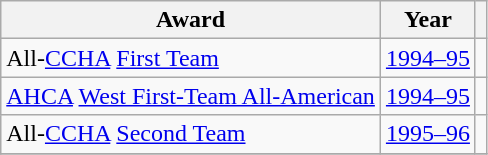<table class="wikitable">
<tr>
<th>Award</th>
<th>Year</th>
<th></th>
</tr>
<tr>
<td>All-<a href='#'>CCHA</a> <a href='#'>First Team</a></td>
<td><a href='#'>1994–95</a></td>
<td></td>
</tr>
<tr>
<td><a href='#'>AHCA</a> <a href='#'>West First-Team All-American</a></td>
<td><a href='#'>1994–95</a></td>
<td></td>
</tr>
<tr>
<td>All-<a href='#'>CCHA</a> <a href='#'>Second Team</a></td>
<td><a href='#'>1995–96</a></td>
<td></td>
</tr>
<tr>
</tr>
</table>
